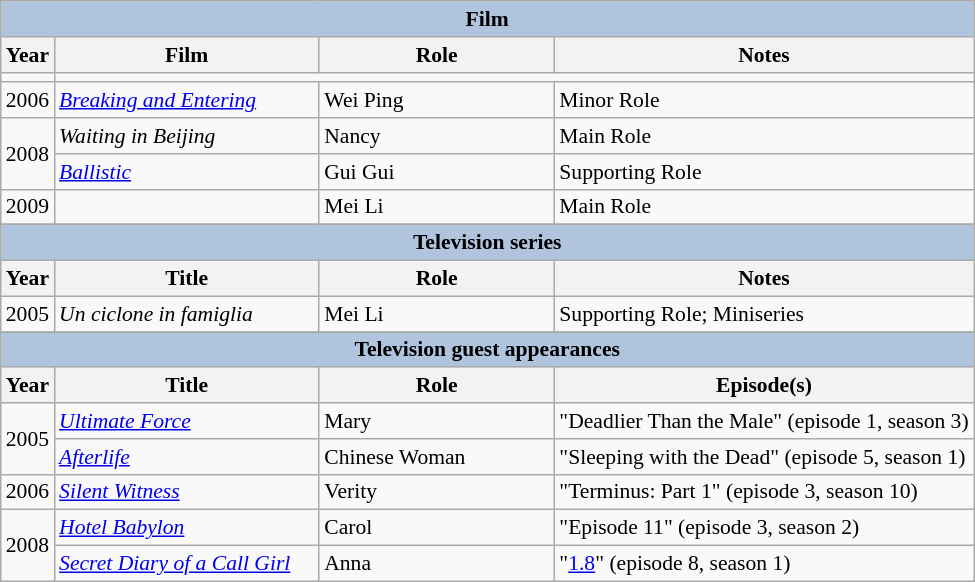<table class="wikitable" style="font-size: 90%;">
<tr>
<th colspan="4" style="background: LightSteelBlue;">Film</th>
</tr>
<tr>
<th align="center">Year</th>
<th width="170">Film</th>
<th width="150">Role</th>
<th>Notes</th>
</tr>
<tr>
<td></td>
</tr>
<tr>
<td>2006</td>
<td><em><a href='#'>Breaking and Entering</a></em></td>
<td>Wei Ping</td>
<td>Minor Role</td>
</tr>
<tr>
<td rowspan=2>2008</td>
<td><em>Waiting in Beijing</em></td>
<td>Nancy</td>
<td>Main Role</td>
</tr>
<tr>
<td><em><a href='#'>Ballistic</a></em></td>
<td>Gui Gui</td>
<td>Supporting Role</td>
</tr>
<tr>
<td>2009</td>
<td><em></em></td>
<td>Mei Li</td>
<td>Main Role</td>
</tr>
<tr>
</tr>
<tr>
</tr>
<tr>
<th colspan="4" style="background: LightSteelBlue;">Television series</th>
</tr>
<tr>
<th>Year</th>
<th>Title</th>
<th>Role</th>
<th>Notes</th>
</tr>
<tr>
<td>2005</td>
<td><em>Un ciclone in famiglia</em></td>
<td>Mei Li</td>
<td>Supporting Role; Miniseries</td>
</tr>
<tr>
</tr>
<tr>
<th colspan="4" style="background: LightSteelBlue;">Television guest appearances</th>
</tr>
<tr>
<th>Year</th>
<th>Title</th>
<th>Role</th>
<th>Episode(s)</th>
</tr>
<tr>
<td rowspan=2>2005</td>
<td><em><a href='#'>Ultimate Force</a></em></td>
<td>Mary</td>
<td>"Deadlier Than the Male" (episode 1, season 3)</td>
</tr>
<tr>
<td><em><a href='#'>Afterlife</a></em></td>
<td>Chinese Woman</td>
<td>"Sleeping with the Dead" (episode 5, season 1)</td>
</tr>
<tr>
<td>2006</td>
<td><em><a href='#'>Silent Witness</a></em></td>
<td>Verity</td>
<td>"Terminus: Part 1" (episode 3, season 10)</td>
</tr>
<tr>
<td rowspan=2>2008</td>
<td><em><a href='#'>Hotel Babylon</a></em></td>
<td>Carol</td>
<td>"Episode 11" (episode 3, season 2)</td>
</tr>
<tr>
<td><em><a href='#'>Secret Diary of a Call Girl</a></em></td>
<td>Anna</td>
<td>"<a href='#'>1.8</a>" (episode 8, season 1)</td>
</tr>
</table>
